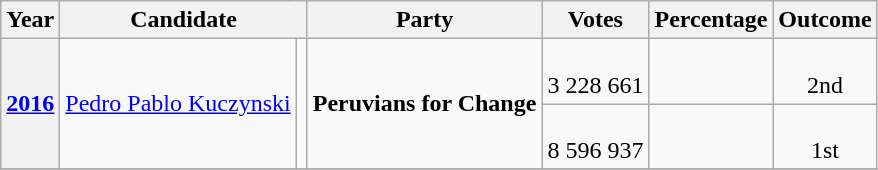<table class="wikitable" style="text-align:center">
<tr>
<th>Year</th>
<th colspan="2">Candidate</th>
<th>Party</th>
<th>Votes</th>
<th>Percentage</th>
<th>Outcome</th>
</tr>
<tr>
<th rowspan="2"><strong><a href='#'>2016</a></strong></th>
<td rowspan="2"><a href='#'>Pedro Pablo Kuczynski</a></td>
<td rowspan="2"></td>
<td rowspan="2"><strong>Peruvians for Change</strong></td>
<td><br>3 228 661</td>
<td></td>
<td><br>2nd</td>
</tr>
<tr>
<td><br>8 596 937</td>
<td></td>
<td><br>1st</td>
</tr>
<tr>
</tr>
</table>
